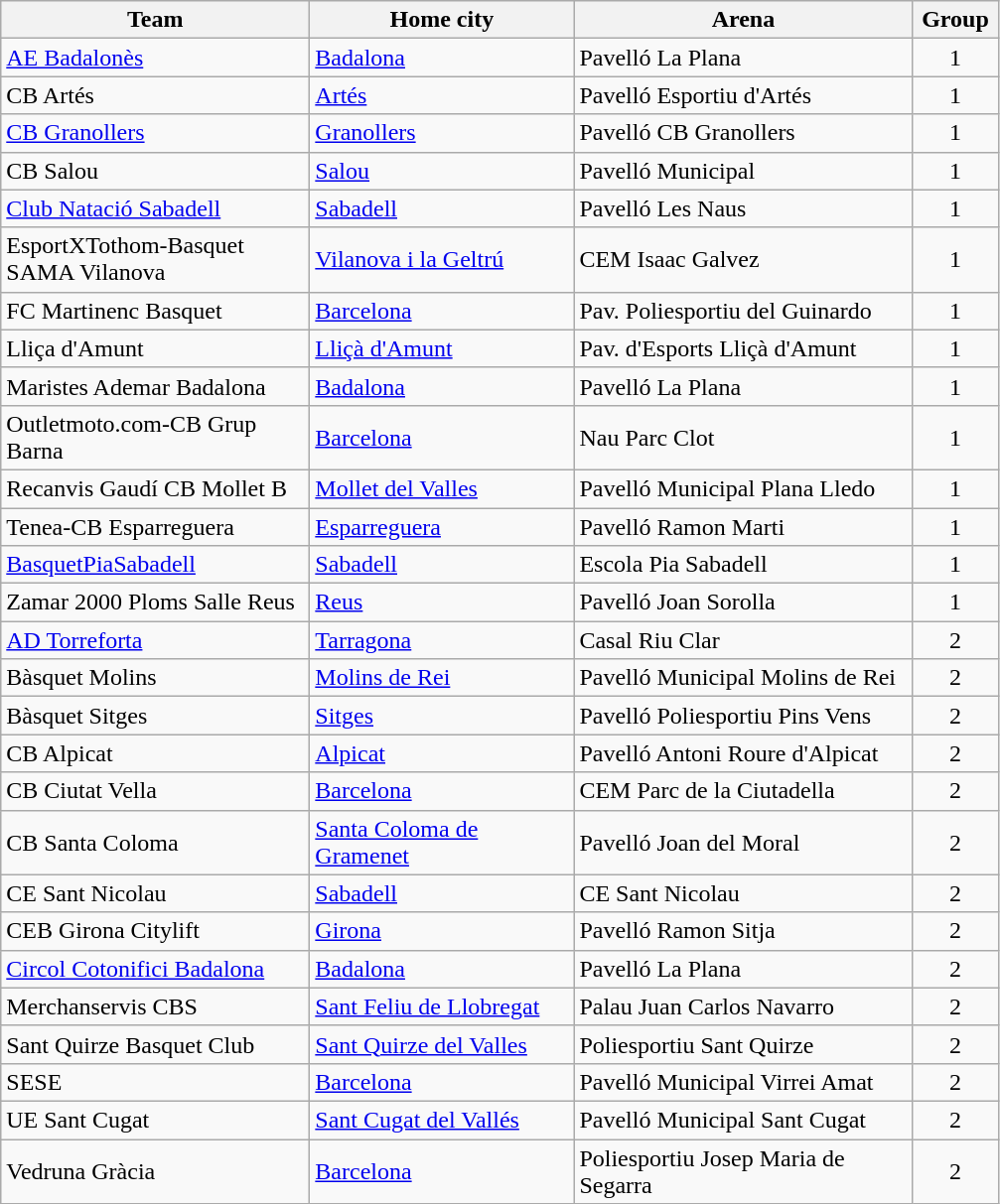<table class="wikitable sortable">
<tr>
<th width=200>Team</th>
<th width=170>Home city</th>
<th width=220>Arena</th>
<th width=50>Group</th>
</tr>
<tr>
<td><a href='#'>AE Badalonès</a></td>
<td><a href='#'>Badalona</a></td>
<td>Pavelló La Plana</td>
<td style="text-align: center;">1</td>
</tr>
<tr>
<td>CB Artés</td>
<td><a href='#'>Artés</a></td>
<td>Pavelló Esportiu d'Artés</td>
<td style="text-align: center;">1</td>
</tr>
<tr>
<td><a href='#'>CB Granollers</a></td>
<td><a href='#'>Granollers</a></td>
<td>Pavelló CB Granollers</td>
<td style="text-align: center;">1</td>
</tr>
<tr>
<td>CB Salou</td>
<td><a href='#'>Salou</a></td>
<td>Pavelló Municipal</td>
<td style="text-align: center;">1</td>
</tr>
<tr>
<td><a href='#'>Club Natació Sabadell</a></td>
<td><a href='#'>Sabadell</a></td>
<td>Pavelló Les Naus</td>
<td style="text-align: center;">1</td>
</tr>
<tr>
<td>EsportXTothom-Basquet SAMA Vilanova</td>
<td><a href='#'>Vilanova i la Geltrú</a></td>
<td>CEM Isaac Galvez</td>
<td style="text-align: center;">1</td>
</tr>
<tr>
<td>FC Martinenc Basquet</td>
<td><a href='#'>Barcelona</a></td>
<td>Pav. Poliesportiu del Guinardo</td>
<td style="text-align: center;">1</td>
</tr>
<tr>
<td>Lliça d'Amunt</td>
<td><a href='#'>Lliçà d'Amunt</a></td>
<td>Pav. d'Esports Lliçà d'Amunt</td>
<td style="text-align: center;">1</td>
</tr>
<tr>
<td>Maristes Ademar Badalona</td>
<td><a href='#'>Badalona</a></td>
<td>Pavelló La Plana</td>
<td style="text-align: center;">1</td>
</tr>
<tr>
<td>Outletmoto.com-CB Grup Barna</td>
<td><a href='#'>Barcelona</a></td>
<td>Nau Parc Clot</td>
<td style="text-align: center;">1</td>
</tr>
<tr>
<td>Recanvis Gaudí CB Mollet B</td>
<td><a href='#'>Mollet del Valles</a></td>
<td>Pavelló Municipal Plana Lledo</td>
<td style="text-align: center;">1</td>
</tr>
<tr>
<td>Tenea-CB Esparreguera</td>
<td><a href='#'>Esparreguera</a></td>
<td>Pavelló Ramon Marti</td>
<td style="text-align: center;">1</td>
</tr>
<tr>
<td><a href='#'>BasquetPiaSabadell</a></td>
<td><a href='#'>Sabadell</a></td>
<td>Escola Pia Sabadell</td>
<td style="text-align: center;">1</td>
</tr>
<tr>
<td>Zamar 2000 Ploms Salle Reus</td>
<td><a href='#'>Reus</a></td>
<td>Pavelló Joan Sorolla</td>
<td style="text-align: center;">1</td>
</tr>
<tr>
<td><a href='#'>AD Torreforta</a></td>
<td><a href='#'>Tarragona</a></td>
<td>Casal Riu Clar</td>
<td style="text-align: center;">2</td>
</tr>
<tr>
<td>Bàsquet Molins</td>
<td><a href='#'>Molins de Rei</a></td>
<td>Pavelló Municipal Molins de Rei</td>
<td style="text-align: center;">2</td>
</tr>
<tr>
<td>Bàsquet Sitges</td>
<td><a href='#'>Sitges</a></td>
<td>Pavelló Poliesportiu Pins Vens</td>
<td style="text-align: center;">2</td>
</tr>
<tr>
<td>CB Alpicat</td>
<td><a href='#'>Alpicat</a></td>
<td>Pavelló Antoni Roure d'Alpicat</td>
<td style="text-align: center;">2</td>
</tr>
<tr>
<td>CB Ciutat Vella</td>
<td><a href='#'>Barcelona</a></td>
<td>CEM Parc de la Ciutadella</td>
<td style="text-align: center;">2</td>
</tr>
<tr>
<td>CB Santa Coloma</td>
<td><a href='#'>Santa Coloma de Gramenet</a></td>
<td>Pavelló Joan del Moral</td>
<td style="text-align: center;">2</td>
</tr>
<tr>
<td>CE Sant Nicolau</td>
<td><a href='#'>Sabadell</a></td>
<td>CE Sant Nicolau</td>
<td style="text-align: center;">2</td>
</tr>
<tr>
<td>CEB Girona Citylift</td>
<td><a href='#'>Girona</a></td>
<td>Pavelló Ramon Sitja</td>
<td style="text-align: center;">2</td>
</tr>
<tr>
<td><a href='#'>Circol Cotonifici Badalona</a></td>
<td><a href='#'>Badalona</a></td>
<td>Pavelló La Plana</td>
<td style="text-align: center;">2</td>
</tr>
<tr>
<td>Merchanservis CBS</td>
<td><a href='#'>Sant Feliu de Llobregat</a></td>
<td>Palau Juan Carlos Navarro</td>
<td style="text-align: center;">2</td>
</tr>
<tr>
<td>Sant Quirze Basquet Club</td>
<td><a href='#'>Sant Quirze del Valles</a></td>
<td>Poliesportiu Sant Quirze</td>
<td style="text-align: center;">2</td>
</tr>
<tr>
<td>SESE</td>
<td><a href='#'>Barcelona</a></td>
<td>Pavelló Municipal Virrei Amat</td>
<td style="text-align: center;">2</td>
</tr>
<tr>
<td>UE Sant Cugat</td>
<td><a href='#'>Sant Cugat del Vallés</a></td>
<td>Pavelló Municipal Sant Cugat</td>
<td style="text-align: center;">2</td>
</tr>
<tr>
<td>Vedruna Gràcia</td>
<td><a href='#'>Barcelona</a></td>
<td>Poliesportiu Josep Maria de Segarra</td>
<td style="text-align: center;">2</td>
</tr>
</table>
